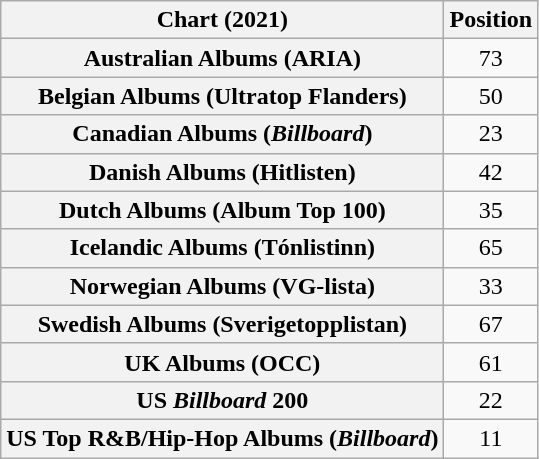<table class="wikitable sortable plainrowheaders" style="text-align:center">
<tr>
<th scope="col">Chart (2021)</th>
<th scope="col">Position</th>
</tr>
<tr>
<th scope="row">Australian Albums (ARIA)</th>
<td>73</td>
</tr>
<tr>
<th scope="row">Belgian Albums (Ultratop Flanders)</th>
<td>50</td>
</tr>
<tr>
<th scope="row">Canadian Albums (<em>Billboard</em>)</th>
<td>23</td>
</tr>
<tr>
<th scope="row">Danish Albums (Hitlisten)</th>
<td>42</td>
</tr>
<tr>
<th scope="row">Dutch Albums (Album Top 100)</th>
<td>35</td>
</tr>
<tr>
<th scope="row">Icelandic Albums (Tónlistinn)</th>
<td>65</td>
</tr>
<tr>
<th scope="row">Norwegian Albums (VG-lista)</th>
<td>33</td>
</tr>
<tr>
<th scope="row">Swedish Albums (Sverigetopplistan)</th>
<td>67</td>
</tr>
<tr>
<th scope="row">UK Albums (OCC)</th>
<td>61</td>
</tr>
<tr>
<th scope="row">US <em>Billboard</em> 200</th>
<td>22</td>
</tr>
<tr>
<th scope="row">US Top R&B/Hip-Hop Albums (<em>Billboard</em>)</th>
<td>11</td>
</tr>
</table>
